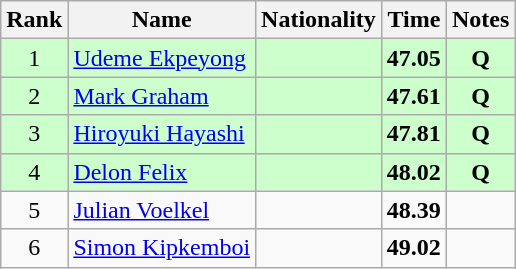<table class="wikitable sortable" style="text-align:center">
<tr>
<th>Rank</th>
<th>Name</th>
<th>Nationality</th>
<th>Time</th>
<th>Notes</th>
</tr>
<tr bgcolor=ccffcc>
<td>1</td>
<td align=left><a href='#'>Udeme Ekpeyong</a></td>
<td align=left></td>
<td><strong>47.05</strong></td>
<td><strong>Q</strong></td>
</tr>
<tr bgcolor=ccffcc>
<td>2</td>
<td align=left><a href='#'>Mark Graham</a></td>
<td align=left></td>
<td><strong>47.61</strong></td>
<td><strong>Q</strong></td>
</tr>
<tr bgcolor=ccffcc>
<td>3</td>
<td align=left><a href='#'>Hiroyuki Hayashi</a></td>
<td align=left></td>
<td><strong>47.81</strong></td>
<td><strong>Q</strong></td>
</tr>
<tr bgcolor=ccffcc>
<td>4</td>
<td align=left><a href='#'>Delon Felix</a></td>
<td align=left></td>
<td><strong>48.02</strong></td>
<td><strong>Q</strong></td>
</tr>
<tr>
<td>5</td>
<td align=left><a href='#'>Julian Voelkel</a></td>
<td align=left></td>
<td><strong>48.39</strong></td>
<td></td>
</tr>
<tr>
<td>6</td>
<td align=left><a href='#'>Simon Kipkemboi</a></td>
<td align=left></td>
<td><strong>49.02</strong></td>
<td></td>
</tr>
</table>
